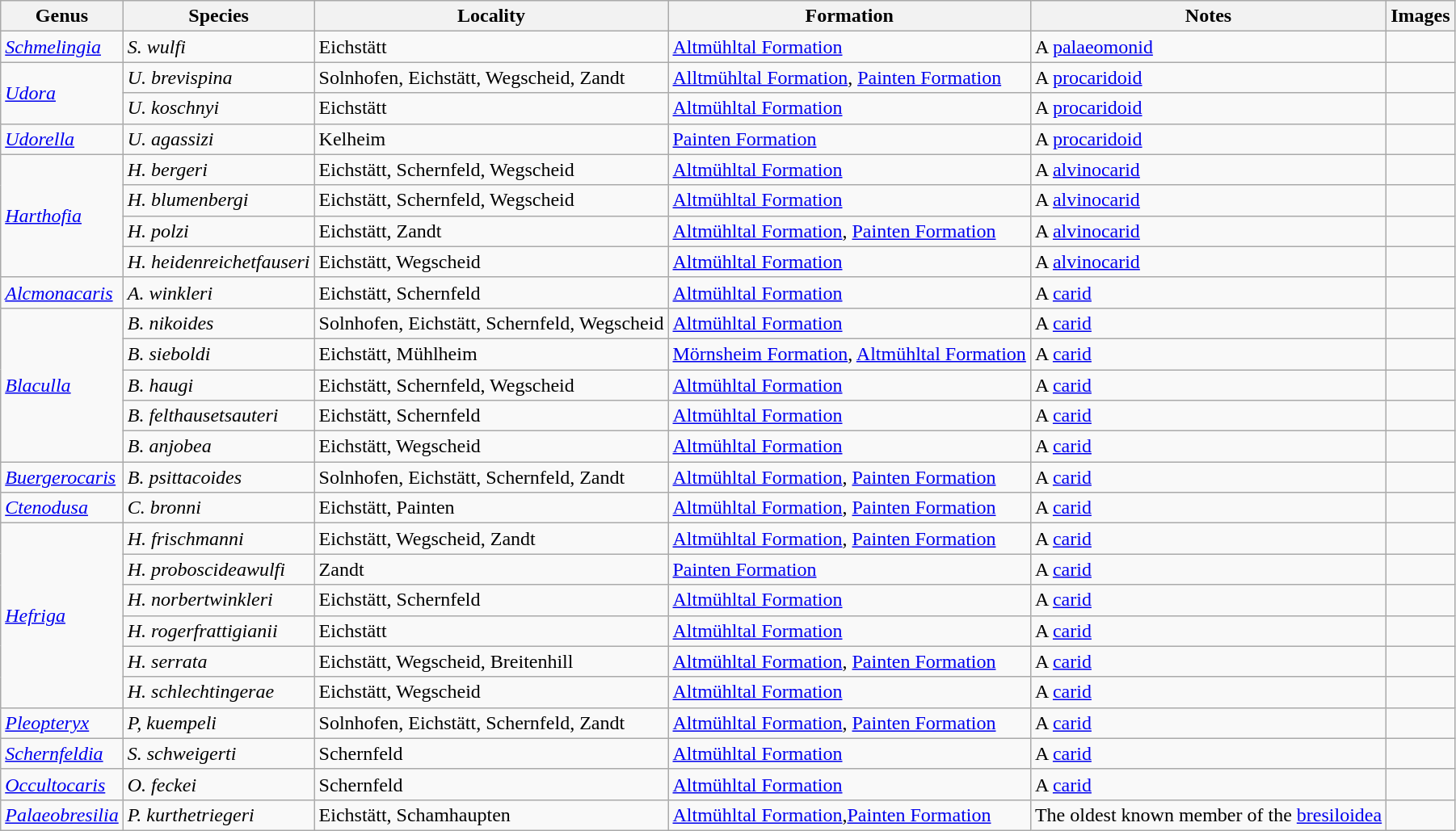<table class="wikitable">
<tr>
<th>Genus</th>
<th>Species</th>
<th>Locality</th>
<th>Formation</th>
<th>Notes</th>
<th>Images</th>
</tr>
<tr>
<td><em><a href='#'>Schmelingia</a></em></td>
<td><em>S. wulfi</em></td>
<td>Eichstätt</td>
<td><a href='#'>Altmühltal Formation</a></td>
<td>A <a href='#'>palaeomonid</a></td>
<td></td>
</tr>
<tr>
<td rowspan="2"><em><a href='#'>Udora</a></em></td>
<td><em>U. brevispina</em></td>
<td>Solnhofen, Eichstätt, Wegscheid, Zandt</td>
<td><a href='#'>Alltmühltal Formation</a>, <a href='#'>Painten Formation</a></td>
<td>A <a href='#'>procaridoid</a></td>
<td></td>
</tr>
<tr>
<td><em>U. koschnyi</em></td>
<td>Eichstätt</td>
<td><a href='#'>Altmühltal Formation</a></td>
<td>A <a href='#'>procaridoid</a></td>
<td></td>
</tr>
<tr>
<td><em><a href='#'>Udorella</a></em></td>
<td><em>U. agassizi</em></td>
<td>Kelheim</td>
<td><a href='#'>Painten Formation</a></td>
<td>A <a href='#'>procaridoid</a></td>
<td></td>
</tr>
<tr>
<td rowspan="4"><em><a href='#'>Harthofia</a></em></td>
<td><em>H. bergeri</em></td>
<td>Eichstätt, Schernfeld, Wegscheid</td>
<td><a href='#'>Altmühltal Formation</a></td>
<td>A <a href='#'>alvinocarid</a></td>
<td></td>
</tr>
<tr>
<td><em>H. blumenbergi</em></td>
<td>Eichstätt, Schernfeld, Wegscheid</td>
<td><a href='#'>Altmühltal Formation</a></td>
<td>A <a href='#'>alvinocarid</a></td>
<td></td>
</tr>
<tr>
<td><em>H. polzi</em></td>
<td>Eichstätt, Zandt</td>
<td><a href='#'>Altmühltal Formation</a>, <a href='#'>Painten Formation</a></td>
<td>A <a href='#'>alvinocarid</a></td>
<td></td>
</tr>
<tr>
<td><em>H. heidenreichetfauseri</em></td>
<td>Eichstätt, Wegscheid</td>
<td><a href='#'>Altmühltal Formation</a></td>
<td>A <a href='#'>alvinocarid</a></td>
<td></td>
</tr>
<tr>
<td><em><a href='#'>Alcmonacaris</a></em></td>
<td><em>A. winkleri</em></td>
<td>Eichstätt, Schernfeld</td>
<td><a href='#'>Altmühltal Formation</a></td>
<td>A <a href='#'>carid</a></td>
<td></td>
</tr>
<tr>
<td rowspan="5"><em><a href='#'>Blaculla</a></em></td>
<td><em>B. nikoides</em></td>
<td>Solnhofen, Eichstätt, Schernfeld, Wegscheid</td>
<td><a href='#'>Altmühltal Formation</a></td>
<td>A <a href='#'>carid</a></td>
<td></td>
</tr>
<tr>
<td><em>B. sieboldi</em></td>
<td>Eichstätt, Mühlheim</td>
<td><a href='#'>Mörnsheim Formation</a>, <a href='#'>Altmühltal Formation</a></td>
<td>A <a href='#'>carid</a></td>
<td></td>
</tr>
<tr>
<td><em>B. haugi</em></td>
<td>Eichstätt, Schernfeld, Wegscheid</td>
<td><a href='#'>Altmühltal Formation</a></td>
<td>A <a href='#'>carid</a></td>
<td></td>
</tr>
<tr>
<td><em>B. felthausetsauteri</em></td>
<td>Eichstätt, Schernfeld</td>
<td><a href='#'>Altmühltal Formation</a></td>
<td>A <a href='#'>carid</a></td>
<td></td>
</tr>
<tr>
<td><em>B. anjobea</em></td>
<td>Eichstätt, Wegscheid</td>
<td><a href='#'>Altmühltal Formation</a></td>
<td>A <a href='#'>carid</a></td>
<td></td>
</tr>
<tr>
<td><em><a href='#'>Buergerocaris</a></em></td>
<td><em>B. psittacoides</em></td>
<td>Solnhofen, Eichstätt, Schernfeld, Zandt</td>
<td><a href='#'>Altmühltal Formation</a>, <a href='#'>Painten Formation</a></td>
<td>A <a href='#'>carid</a></td>
<td></td>
</tr>
<tr>
<td><em><a href='#'>Ctenodusa</a></em></td>
<td><em>C. bronni</em></td>
<td>Eichstätt, Painten</td>
<td><a href='#'>Altmühltal Formation</a>, <a href='#'>Painten Formation</a></td>
<td>A <a href='#'>carid</a></td>
<td></td>
</tr>
<tr>
<td rowspan="6"><em><a href='#'>Hefriga</a></em></td>
<td><em>H. frischmanni</em></td>
<td>Eichstätt, Wegscheid, Zandt</td>
<td><a href='#'>Altmühltal Formation</a>, <a href='#'>Painten Formation</a></td>
<td>A <a href='#'>carid</a></td>
<td></td>
</tr>
<tr>
<td><em>H. proboscideawulfi</em></td>
<td>Zandt</td>
<td><a href='#'>Painten Formation</a></td>
<td>A <a href='#'>carid</a></td>
<td></td>
</tr>
<tr>
<td><em>H. norbertwinkleri</em></td>
<td>Eichstätt, Schernfeld</td>
<td><a href='#'>Altmühltal Formation</a></td>
<td>A <a href='#'>carid</a></td>
<td></td>
</tr>
<tr>
<td><em>H. rogerfrattigianii</em></td>
<td>Eichstätt</td>
<td><a href='#'>Altmühltal Formation</a></td>
<td>A <a href='#'>carid</a></td>
<td></td>
</tr>
<tr>
<td><em>H. serrata</em></td>
<td>Eichstätt, Wegscheid, Breitenhill</td>
<td><a href='#'>Altmühltal Formation</a>, <a href='#'>Painten Formation</a></td>
<td>A <a href='#'>carid</a></td>
<td></td>
</tr>
<tr>
<td><em>H. schlechtingerae</em></td>
<td>Eichstätt, Wegscheid</td>
<td><a href='#'>Altmühltal Formation</a></td>
<td>A <a href='#'>carid</a></td>
<td></td>
</tr>
<tr>
<td><em><a href='#'>Pleopteryx</a></em></td>
<td><em>P, kuempeli</em></td>
<td>Solnhofen, Eichstätt, Schernfeld, Zandt</td>
<td><a href='#'>Altmühltal Formation</a>, <a href='#'>Painten Formation</a></td>
<td>A <a href='#'>carid</a></td>
<td></td>
</tr>
<tr>
<td><em><a href='#'>Schernfeldia</a></em></td>
<td><em>S. schweigerti</em></td>
<td>Schernfeld</td>
<td><a href='#'>Altmühltal Formation</a></td>
<td>A <a href='#'>carid</a></td>
<td></td>
</tr>
<tr>
<td><em><a href='#'>Occultocaris</a></em></td>
<td><em>O. feckei</em></td>
<td>Schernfeld</td>
<td><a href='#'>Altmühltal Formation</a></td>
<td>A <a href='#'>carid</a></td>
<td></td>
</tr>
<tr>
<td><em><a href='#'>Palaeobresilia</a></em></td>
<td><em>P. kurthetriegeri</em></td>
<td>Eichstätt, Schamhaupten</td>
<td><a href='#'>Altmühltal Formation</a>,<a href='#'>Painten Formation</a></td>
<td>The oldest known member of the <a href='#'>bresiloidea</a></td>
<td></td>
</tr>
</table>
